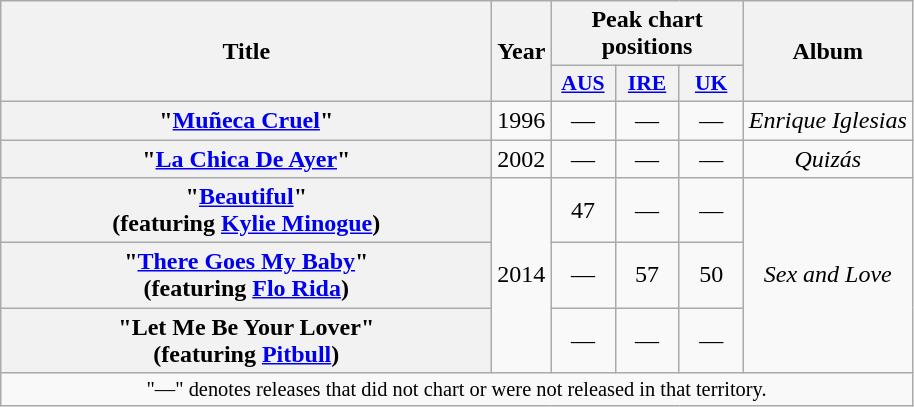<table class="wikitable plainrowheaders" style="text-align:center;" border="1">
<tr>
<th scope="col" rowspan="2" style="width:20em;">Title</th>
<th scope="col" rowspan="2">Year</th>
<th scope="col" colspan="3">Peak chart<br>positions</th>
<th scope="col" rowspan="2">Album</th>
</tr>
<tr>
<th scope="col" style="width:2.5em;font-size:90%;"><a href='#'>AUS</a><br></th>
<th scope="col" style="width:2.5em;font-size:90%;"><a href='#'>IRE</a><br></th>
<th scope="col" style="width:2.5em;font-size:90%;"><a href='#'>UK</a><br></th>
</tr>
<tr>
<th scope="row">"<a href='#'>Muñeca Cruel</a>"</th>
<td>1996</td>
<td>—</td>
<td>—</td>
<td>—</td>
<td><em>Enrique Iglesias</em></td>
</tr>
<tr>
<th scope="row">"<a href='#'>La Chica De Ayer</a>"</th>
<td>2002</td>
<td>—</td>
<td>—</td>
<td>—</td>
<td><em>Quizás</em></td>
</tr>
<tr>
<th scope="row">"<a href='#'>Beautiful</a>"<br> <span>(featuring <a href='#'>Kylie Minogue</a>)</span></th>
<td rowspan="3">2014</td>
<td>47</td>
<td>—</td>
<td>—</td>
<td rowspan="3"><em>Sex and Love</em></td>
</tr>
<tr>
<th scope="row">"<a href='#'>There Goes My Baby</a>"<br> <span>(featuring <a href='#'>Flo Rida</a>)</span></th>
<td>—</td>
<td>57</td>
<td>50</td>
</tr>
<tr>
<th scope="row">"Let Me Be Your Lover"<br> <span>(featuring <a href='#'>Pitbull</a>)</span></th>
<td>—</td>
<td>—</td>
<td>—</td>
</tr>
<tr>
<td align="center" colspan="15" style="font-size:85%">"—" denotes releases that did not chart or were not released in that territory.</td>
</tr>
</table>
